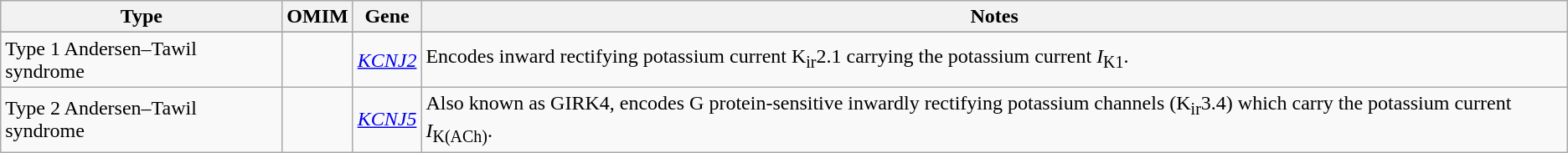<table class="wikitable">
<tr>
<th>Type</th>
<th>OMIM</th>
<th>Gene</th>
<th>Notes</th>
</tr>
<tr>
</tr>
<tr>
<td>Type 1 Andersen–Tawil syndrome</td>
<td></td>
<td><em><a href='#'>KCNJ2</a></em></td>
<td>Encodes inward rectifying potassium current K<sub>ir</sub>2.1 carrying the potassium current <em>I</em><sub>K1</sub>.</td>
</tr>
<tr>
<td>Type 2 Andersen–Tawil syndrome</td>
<td></td>
<td><em><a href='#'>KCNJ5</a></em></td>
<td>Also known as GIRK4, encodes G protein-sensitive inwardly rectifying potassium channels (K<sub>ir</sub>3.4) which carry the potassium current <em>I</em><sub>K(ACh)</sub>.</td>
</tr>
</table>
